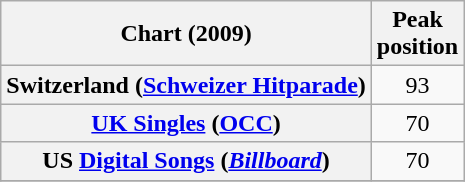<table class="wikitable sortable plainrowheaders" style="text-align:center">
<tr>
<th scope="col">Chart (2009)</th>
<th scope="col">Peak<br>position</th>
</tr>
<tr>
<th scope="row">Switzerland (<a href='#'>Schweizer Hitparade</a>)</th>
<td>93</td>
</tr>
<tr>
<th scope="row"><a href='#'>UK Singles</a> (<a href='#'>OCC</a>)</th>
<td>70</td>
</tr>
<tr>
<th scope="row">US <a href='#'>Digital Songs</a> (<em><a href='#'>Billboard</a></em>)</th>
<td>70</td>
</tr>
<tr>
</tr>
</table>
